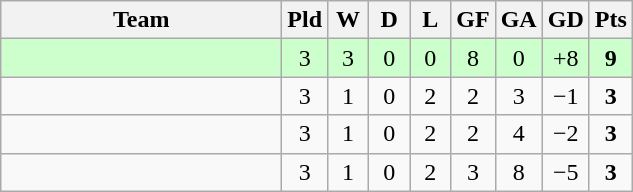<table class="wikitable" style="text-align:center;">
<tr>
<th width=180>Team</th>
<th width=20>Pld</th>
<th width=20>W</th>
<th width=20>D</th>
<th width=20>L</th>
<th width=20>GF</th>
<th width=20>GA</th>
<th width=20>GD</th>
<th width=20>Pts</th>
</tr>
<tr bgcolor=ccffcc>
<td align="left"><em></em></td>
<td>3</td>
<td>3</td>
<td>0</td>
<td>0</td>
<td>8</td>
<td>0</td>
<td>+8</td>
<td><strong>9</strong></td>
</tr>
<tr>
<td align="left"></td>
<td>3</td>
<td>1</td>
<td>0</td>
<td>2</td>
<td>2</td>
<td>3</td>
<td>−1</td>
<td><strong>3</strong></td>
</tr>
<tr>
<td align="left"></td>
<td>3</td>
<td>1</td>
<td>0</td>
<td>2</td>
<td>2</td>
<td>4</td>
<td>−2</td>
<td><strong>3</strong></td>
</tr>
<tr>
<td align="left"></td>
<td>3</td>
<td>1</td>
<td>0</td>
<td>2</td>
<td>3</td>
<td>8</td>
<td>−5</td>
<td><strong>3</strong></td>
</tr>
</table>
